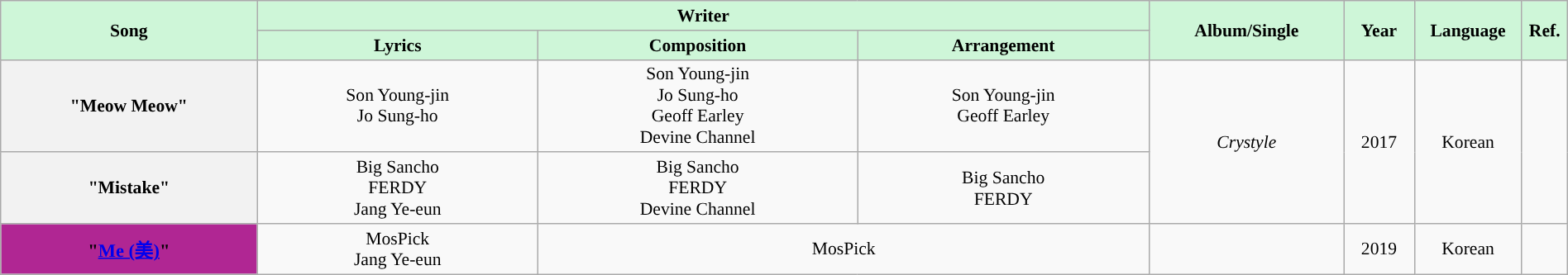<table class="wikitable" style="margin:0.5em auto; clear:both; font-size:.9em; text-align:center; width:100%">
<tr>
<th rowspan="2" style="width:200px; background:#CEF6D8;">Song</th>
<th colspan="3" style="width:900px; background:#CEF6D8;">Writer</th>
<th rowspan="2" style="width:150px; background:#CEF6D8;">Album/Single</th>
<th rowspan="2" style="width:50px; background:#CEF6D8;">Year</th>
<th rowspan="2" style="width:80px; background:#CEF6D8;">Language</th>
<th rowspan="2" style="width:30px; background:#CEF6D8;">Ref.</th>
</tr>
<tr>
<th style=background:#CEF6D8;">Lyrics</th>
<th style=background:#CEF6D8;">Composition</th>
<th style=background:#CEF6D8;">Arrangement</th>
</tr>
<tr>
<th>"Meow Meow" <br></th>
<td>Son Young-jin<br> Jo Sung-ho</td>
<td>Son Young-jin<br> Jo Sung-ho<br> Geoff Earley<br> Devine Channel</td>
<td>Son Young-jin<br> Geoff Earley</td>
<td rowspan="2"><em>Crystyle</em></td>
<td rowspan="2">2017</td>
<td rowspan="2">Korean</td>
<td rowspan="2"></td>
</tr>
<tr>
<th>"Mistake"</th>
<td>Big Sancho<br> FERDY<br> Jang Ye-eun</td>
<td>Big Sancho<br> FERDY<br> Devine Channel</td>
<td>Big Sancho<br> FERDY</td>
</tr>
<tr>
<th scope="row" style="background-color:#B02693; font-size:15px;">"<strong><a href='#'>Me (美)</a></strong>"</th>
<td>MosPick<br> Jang Ye-eun</td>
<td colspan="2">MosPick</td>
<td></td>
<td>2019</td>
<td>Korean</td>
<td></td>
</tr>
</table>
